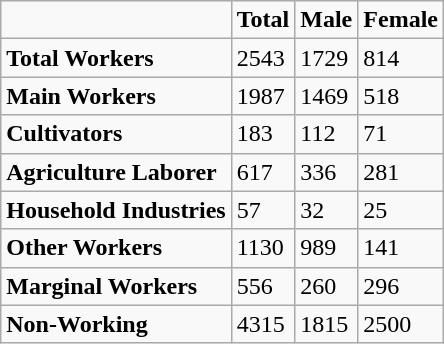<table class="wikitable">
<tr>
<td></td>
<td><strong>Total</strong></td>
<td><strong>Male</strong></td>
<td><strong>Female</strong></td>
</tr>
<tr>
<td><strong>Total Workers</strong></td>
<td>2543</td>
<td>1729</td>
<td>814</td>
</tr>
<tr>
<td><strong>Main Workers</strong></td>
<td>1987</td>
<td>1469</td>
<td>518</td>
</tr>
<tr>
<td><strong>Cultivators</strong></td>
<td>183</td>
<td>112</td>
<td>71</td>
</tr>
<tr>
<td><strong>Agriculture Laborer</strong></td>
<td>617</td>
<td>336</td>
<td>281</td>
</tr>
<tr>
<td><strong>Household Industries</strong></td>
<td>57</td>
<td>32</td>
<td>25</td>
</tr>
<tr>
<td><strong>Other Workers</strong></td>
<td>1130</td>
<td>989</td>
<td>141</td>
</tr>
<tr>
<td><strong>Marginal Workers</strong></td>
<td>556</td>
<td>260</td>
<td>296</td>
</tr>
<tr>
<td><strong>Non-Working</strong></td>
<td>4315</td>
<td>1815</td>
<td>2500</td>
</tr>
</table>
